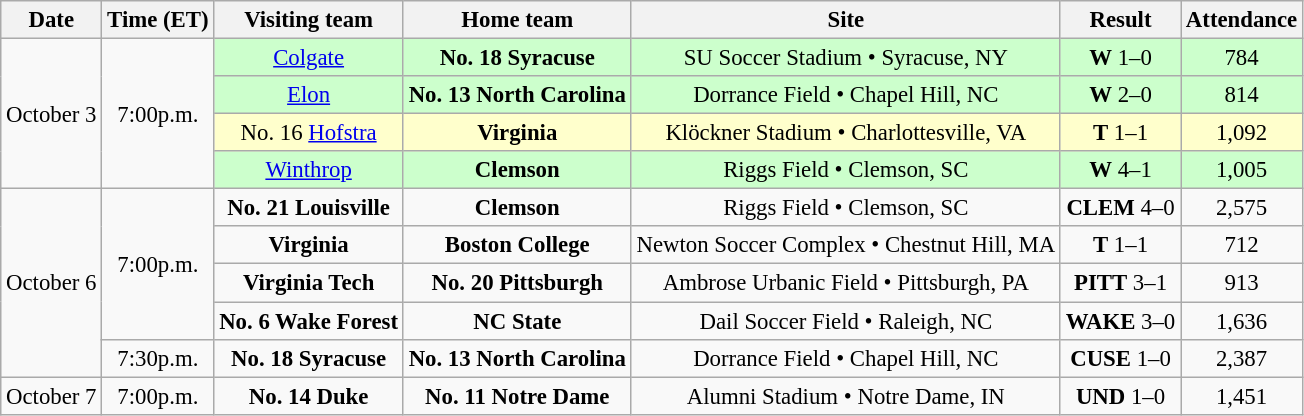<table class="wikitable" style="font-size:95%; text-align: center;">
<tr>
<th>Date</th>
<th>Time (ET)</th>
<th>Visiting team</th>
<th>Home team</th>
<th>Site</th>
<th>Result</th>
<th>Attendance</th>
</tr>
<tr>
<td rowspan=4>October 3</td>
<td rowspan=4>7:00p.m.</td>
<td style="background:#cfc;"><a href='#'>Colgate</a></td>
<td style="background:#cfc;"><strong>No. 18 Syracuse</strong></td>
<td style="background:#cfc;">SU Soccer Stadium • Syracuse, NY</td>
<td style="background:#cfc;"><strong>W</strong> 1–0</td>
<td style="background:#cfc;">784</td>
</tr>
<tr>
<td style="background:#cfc;"><a href='#'>Elon</a></td>
<td style="background:#cfc;"><strong>No. 13 North Carolina</strong></td>
<td style="background:#cfc;">Dorrance Field • Chapel Hill, NC</td>
<td style="background:#cfc;"><strong>W</strong> 2–0</td>
<td style="background:#cfc;">814</td>
</tr>
<tr>
<td style="background:#ffc;">No. 16 <a href='#'>Hofstra</a></td>
<td style="background:#ffc;"><strong>Virginia</strong></td>
<td style="background:#ffc;">Klöckner Stadium • Charlottesville, VA</td>
<td style="background:#ffc;"><strong>T</strong> 1–1</td>
<td style="background:#ffc;">1,092</td>
</tr>
<tr>
<td style="background:#cfc;"><a href='#'>Winthrop</a></td>
<td style="background:#cfc;"><strong>Clemson</strong></td>
<td style="background:#cfc;">Riggs Field • Clemson, SC</td>
<td style="background:#cfc;"><strong>W</strong> 4–1</td>
<td style="background:#cfc;">1,005</td>
</tr>
<tr>
<td rowspan=5>October 6</td>
<td rowspan=4>7:00p.m.</td>
<td><strong>No. 21 Louisville</strong></td>
<td><strong>Clemson</strong></td>
<td>Riggs Field • Clemson, SC</td>
<td><strong>CLEM</strong> 4–0</td>
<td>2,575</td>
</tr>
<tr>
<td><strong>Virginia</strong></td>
<td><strong>Boston College</strong></td>
<td>Newton Soccer Complex • Chestnut Hill, MA</td>
<td><strong>T</strong> 1–1</td>
<td>712</td>
</tr>
<tr>
<td><strong>Virginia Tech</strong></td>
<td><strong>No. 20 Pittsburgh</strong></td>
<td>Ambrose Urbanic Field • Pittsburgh, PA</td>
<td><strong>PITT</strong> 3–1</td>
<td>913</td>
</tr>
<tr>
<td><strong>No. 6 Wake Forest</strong></td>
<td><strong>NC State</strong></td>
<td>Dail Soccer Field • Raleigh, NC</td>
<td><strong>WAKE</strong> 3–0</td>
<td>1,636</td>
</tr>
<tr>
<td>7:30p.m.</td>
<td><strong>No. 18 Syracuse</strong></td>
<td><strong>No. 13 North Carolina</strong></td>
<td>Dorrance Field • Chapel Hill, NC</td>
<td><strong>CUSE</strong> 1–0</td>
<td>2,387</td>
</tr>
<tr>
<td>October 7</td>
<td>7:00p.m.</td>
<td><strong>No. 14 Duke</strong></td>
<td><strong>No. 11 Notre Dame</strong></td>
<td>Alumni Stadium • Notre Dame, IN</td>
<td><strong>UND</strong> 1–0</td>
<td>1,451</td>
</tr>
</table>
